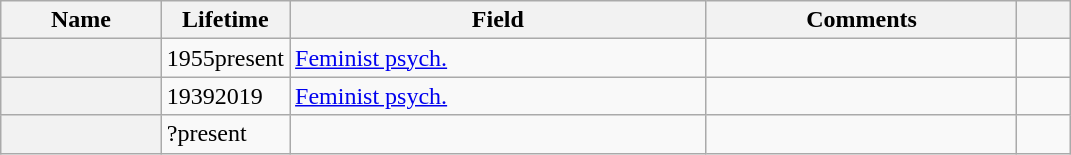<table class="sortable wikitable plainrowheaders">
<tr>
<th width="15%" scope="col">Name</th>
<th width="12%" scope="col">Lifetime</th>
<th>Field</th>
<th>Comments</th>
<th class="unsortable" width="5%" scope="col"></th>
</tr>
<tr style="vertical-align: top;">
<th scope="row"></th>
<td>1955present</td>
<td><a href='#'>Feminist psych.</a></td>
<td></td>
<td align="center"></td>
</tr>
<tr style="vertical-align: top;">
<th scope="row"></th>
<td>19392019</td>
<td><a href='#'>Feminist psych.</a></td>
<td></td>
<td align="center"></td>
</tr>
<tr style="vertical-align: top;">
<th scope="row"></th>
<td>?present</td>
<td></td>
<td></td>
<td align="center"></td>
</tr>
</table>
